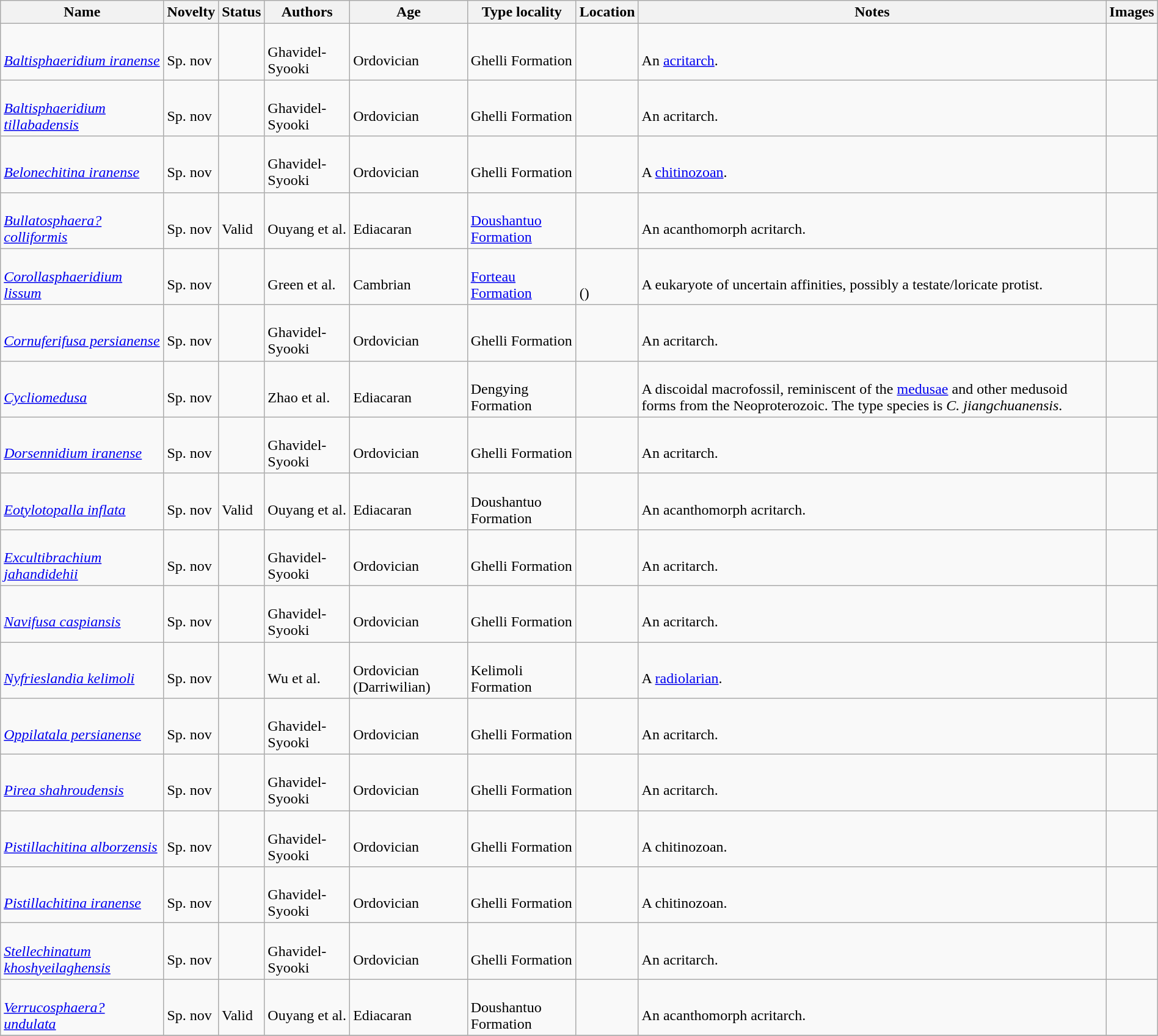<table class="wikitable sortable" align="center" width="100%">
<tr>
<th>Name</th>
<th>Novelty</th>
<th>Status</th>
<th>Authors</th>
<th>Age</th>
<th>Type locality</th>
<th>Location</th>
<th>Notes</th>
<th>Images</th>
</tr>
<tr>
<td><br><em><a href='#'>Baltisphaeridium iranense</a></em></td>
<td><br>Sp. nov</td>
<td></td>
<td><br>Ghavidel-Syooki</td>
<td><br>Ordovician</td>
<td><br>Ghelli Formation</td>
<td><br></td>
<td><br>An <a href='#'>acritarch</a>.</td>
<td></td>
</tr>
<tr>
<td><br><em><a href='#'>Baltisphaeridium tillabadensis</a></em></td>
<td><br>Sp. nov</td>
<td></td>
<td><br>Ghavidel-Syooki</td>
<td><br>Ordovician</td>
<td><br>Ghelli Formation</td>
<td><br></td>
<td><br>An acritarch.</td>
<td></td>
</tr>
<tr>
<td><br><em><a href='#'>Belonechitina iranense</a></em></td>
<td><br>Sp. nov</td>
<td></td>
<td><br>Ghavidel-Syooki</td>
<td><br>Ordovician</td>
<td><br>Ghelli Formation</td>
<td><br></td>
<td><br>A <a href='#'>chitinozoan</a>.</td>
<td></td>
</tr>
<tr>
<td><br><em><a href='#'>Bullatosphaera? colliformis</a></em></td>
<td><br>Sp. nov</td>
<td><br>Valid</td>
<td><br>Ouyang et al.</td>
<td><br>Ediacaran</td>
<td><br><a href='#'>Doushantuo Formation</a></td>
<td><br></td>
<td><br>An acanthomorph acritarch.</td>
<td></td>
</tr>
<tr>
<td><br><em><a href='#'>Corollasphaeridium lissum</a></em></td>
<td><br>Sp. nov</td>
<td></td>
<td><br>Green et al.</td>
<td><br>Cambrian</td>
<td><br><a href='#'>Forteau Formation</a></td>
<td><br><br>()</td>
<td><br>A eukaryote of uncertain affinities, possibly a testate/loricate protist.</td>
<td></td>
</tr>
<tr>
<td><br><em><a href='#'>Cornuferifusa persianense</a></em></td>
<td><br>Sp. nov</td>
<td></td>
<td><br>Ghavidel-Syooki</td>
<td><br>Ordovician</td>
<td><br>Ghelli Formation</td>
<td><br></td>
<td><br>An acritarch.</td>
<td></td>
</tr>
<tr>
<td><br><em><a href='#'>Cycliomedusa</a></em></td>
<td><br>Sp. nov</td>
<td></td>
<td><br>Zhao et al.</td>
<td><br>Ediacaran</td>
<td><br>Dengying Formation</td>
<td><br></td>
<td><br>A discoidal macrofossil, reminiscent of the <a href='#'>medusae</a> and other medusoid forms from the Neoproterozoic. The type species is <em>C. jiangchuanensis</em>.</td>
<td></td>
</tr>
<tr>
<td><br><em><a href='#'>Dorsennidium iranense</a></em></td>
<td><br>Sp. nov</td>
<td></td>
<td><br>Ghavidel-Syooki</td>
<td><br>Ordovician</td>
<td><br>Ghelli Formation</td>
<td><br></td>
<td><br>An acritarch.</td>
<td></td>
</tr>
<tr>
<td><br><em><a href='#'>Eotylotopalla inflata</a></em></td>
<td><br>Sp. nov</td>
<td><br>Valid</td>
<td><br>Ouyang et al.</td>
<td><br>Ediacaran</td>
<td><br>Doushantuo Formation</td>
<td><br></td>
<td><br>An acanthomorph acritarch.</td>
<td></td>
</tr>
<tr>
<td><br><em><a href='#'>Excultibrachium jahandidehii</a></em></td>
<td><br>Sp. nov</td>
<td></td>
<td><br>Ghavidel-Syooki</td>
<td><br>Ordovician</td>
<td><br>Ghelli Formation</td>
<td><br></td>
<td><br>An acritarch.</td>
<td></td>
</tr>
<tr>
<td><br><em><a href='#'>Navifusa caspiansis</a></em></td>
<td><br>Sp. nov</td>
<td></td>
<td><br>Ghavidel-Syooki</td>
<td><br>Ordovician</td>
<td><br>Ghelli Formation</td>
<td><br></td>
<td><br>An acritarch.</td>
<td></td>
</tr>
<tr>
<td><br><em><a href='#'>Nyfrieslandia kelimoli</a></em></td>
<td><br>Sp. nov</td>
<td></td>
<td><br>Wu et al.</td>
<td><br>Ordovician (Darriwilian)</td>
<td><br>Kelimoli Formation</td>
<td><br></td>
<td><br>A <a href='#'>radiolarian</a>.</td>
<td></td>
</tr>
<tr>
<td><br><em><a href='#'>Oppilatala persianense</a></em></td>
<td><br>Sp. nov</td>
<td></td>
<td><br>Ghavidel-Syooki</td>
<td><br>Ordovician</td>
<td><br>Ghelli Formation</td>
<td><br></td>
<td><br>An acritarch.</td>
<td></td>
</tr>
<tr>
<td><br><em><a href='#'>Pirea shahroudensis</a></em></td>
<td><br>Sp. nov</td>
<td></td>
<td><br>Ghavidel-Syooki</td>
<td><br>Ordovician</td>
<td><br>Ghelli Formation</td>
<td><br></td>
<td><br>An acritarch.</td>
<td></td>
</tr>
<tr>
<td><br><em><a href='#'>Pistillachitina alborzensis</a></em></td>
<td><br>Sp. nov</td>
<td></td>
<td><br>Ghavidel-Syooki</td>
<td><br>Ordovician</td>
<td><br>Ghelli Formation</td>
<td><br></td>
<td><br>A chitinozoan.</td>
<td></td>
</tr>
<tr>
<td><br><em><a href='#'>Pistillachitina iranense</a></em></td>
<td><br>Sp. nov</td>
<td></td>
<td><br>Ghavidel-Syooki</td>
<td><br>Ordovician</td>
<td><br>Ghelli Formation</td>
<td><br></td>
<td><br>A chitinozoan.</td>
<td></td>
</tr>
<tr>
<td><br><em><a href='#'>Stellechinatum khoshyeilaghensis</a></em></td>
<td><br>Sp. nov</td>
<td></td>
<td><br>Ghavidel-Syooki</td>
<td><br>Ordovician</td>
<td><br>Ghelli Formation</td>
<td><br></td>
<td><br>An acritarch.</td>
<td></td>
</tr>
<tr>
<td><br><em><a href='#'>Verrucosphaera? undulata</a></em></td>
<td><br>Sp. nov</td>
<td><br>Valid</td>
<td><br>Ouyang et al.</td>
<td><br>Ediacaran</td>
<td><br>Doushantuo Formation</td>
<td><br></td>
<td><br>An acanthomorph acritarch.</td>
<td></td>
</tr>
<tr>
</tr>
</table>
